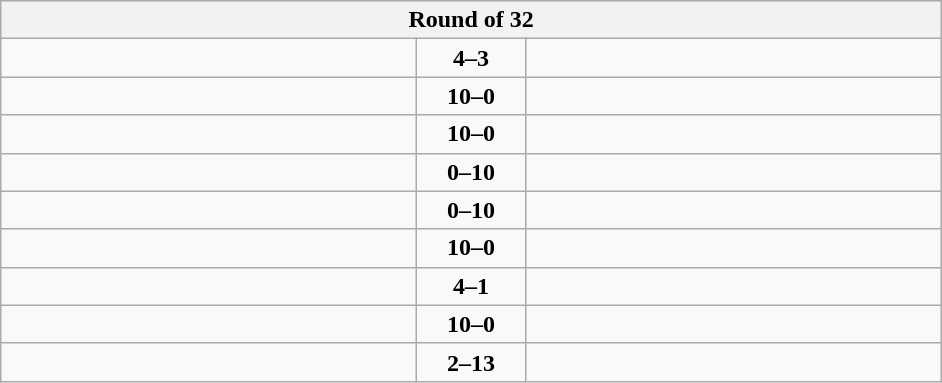<table class="wikitable" style="text-align: center;">
<tr>
<th colspan=3>Round of 32</th>
</tr>
<tr>
<td align=left width="270"><strong></strong></td>
<td align=center width="65"><strong>4–3</strong></td>
<td align=left width="270"></td>
</tr>
<tr>
<td align=left><strong></strong></td>
<td align=center><strong>10–0</strong></td>
<td align=left></td>
</tr>
<tr>
<td align=left><strong></strong></td>
<td align=center><strong>10–0</strong></td>
<td align=left></td>
</tr>
<tr>
<td align=left></td>
<td align=center><strong>0–10</strong></td>
<td align=left><strong></strong></td>
</tr>
<tr>
<td align=left></td>
<td align=center><strong>0–10</strong></td>
<td align=left><strong></strong></td>
</tr>
<tr>
<td align=left><strong></strong></td>
<td align=center><strong>10–0</strong></td>
<td align=left></td>
</tr>
<tr>
<td align=left><strong></strong></td>
<td align=center><strong>4–1</strong></td>
<td align=left></td>
</tr>
<tr>
<td align=left><strong></strong></td>
<td align=center><strong>10–0</strong></td>
<td align=left></td>
</tr>
<tr>
<td align=left></td>
<td align=center><strong>2–13</strong></td>
<td align=left><strong></strong></td>
</tr>
</table>
